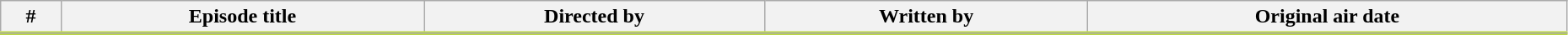<table class="wikitable" width="98%" style="background:#FFF;">
<tr style="border-bottom:3px solid #bcd843">
<th>#</th>
<th>Episode title</th>
<th>Directed by</th>
<th>Written by</th>
<th>Original air date</th>
</tr>
<tr>
</tr>
</table>
